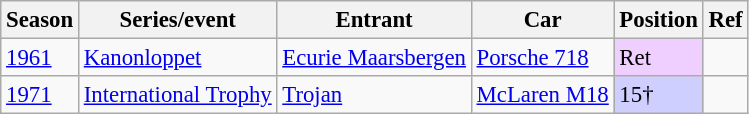<table class="wikitable" style="font-size: 95%;">
<tr>
<th>Season</th>
<th>Series/event</th>
<th>Entrant</th>
<th>Car</th>
<th>Position</th>
<th>Ref</th>
</tr>
<tr>
<td><a href='#'>1961</a></td>
<td><a href='#'>Kanonloppet</a></td>
<td><a href='#'>Ecurie Maarsbergen</a></td>
<td><a href='#'>Porsche 718</a></td>
<td style="background:#EFCFFF;">Ret</td>
<td></td>
</tr>
<tr>
<td><a href='#'>1971</a></td>
<td><a href='#'>International Trophy</a></td>
<td><a href='#'>Trojan</a></td>
<td><a href='#'>McLaren M18</a></td>
<td style="background:#CFCFFF;">15†</td>
<td></td>
</tr>
</table>
